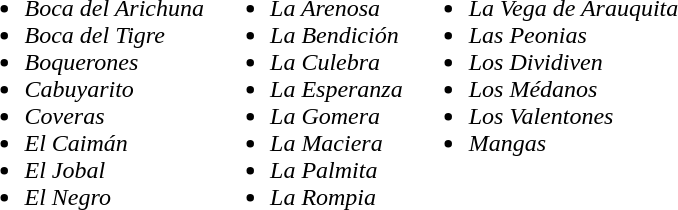<table>
<tr>
<td valign="top"><br><ul><li><em>Boca del Arichuna</em></li><li><em>Boca del Tigre</em></li><li><em>Boquerones</em></li><li><em>Cabuyarito</em></li><li><em>Coveras</em></li><li><em>El Caimán</em></li><li><em>El Jobal</em></li><li><em>El Negro</em></li></ul></td>
<td valign="top"><br><ul><li><em>La Arenosa</em></li><li><em>La Bendición</em></li><li><em>La Culebra</em></li><li><em>La Esperanza</em></li><li><em>La Gomera</em></li><li><em>La Maciera</em></li><li><em>La Palmita</em></li><li><em>La Rompia</em></li></ul></td>
<td valign="top"><br><ul><li><em>La Vega de Arauquita</em></li><li><em>Las Peonias</em></li><li><em>Los Dividiven</em></li><li><em>Los Médanos</em></li><li><em>Los Valentones</em></li><li><em>Mangas</em></li></ul></td>
</tr>
</table>
